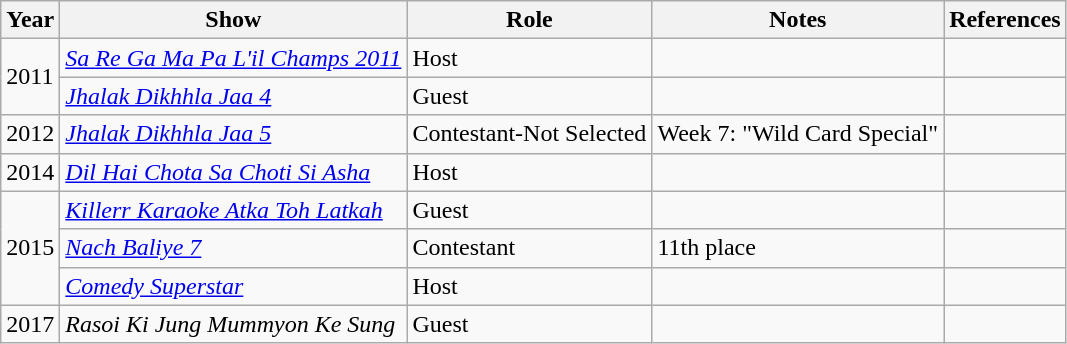<table class="wikitable sortable">
<tr>
<th>Year</th>
<th>Show</th>
<th>Role</th>
<th>Notes</th>
<th>References</th>
</tr>
<tr>
<td rowspan ="2">2011</td>
<td><em><a href='#'>Sa Re Ga Ma Pa L'il Champs 2011</a></em></td>
<td>Host</td>
<td></td>
<td></td>
</tr>
<tr>
<td><em> <a href='#'>Jhalak Dikhhla Jaa 4</a></em></td>
<td>Guest</td>
<td></td>
<td></td>
</tr>
<tr>
<td>2012</td>
<td><em> <a href='#'>Jhalak Dikhhla Jaa 5</a></em></td>
<td>Contestant-Not Selected</td>
<td>Week 7: "Wild Card Special"</td>
<td></td>
</tr>
<tr>
<td>2014</td>
<td><em><a href='#'>Dil Hai Chota Sa Choti Si Asha</a></em></td>
<td>Host</td>
<td></td>
<td></td>
</tr>
<tr>
<td rowspan = "3">2015</td>
<td><em><a href='#'>Killerr Karaoke Atka Toh Latkah</a></em></td>
<td>Guest</td>
<td></td>
<td></td>
</tr>
<tr>
<td><em> <a href='#'>Nach Baliye 7</a></em></td>
<td>Contestant</td>
<td>11th place</td>
<td></td>
</tr>
<tr>
<td><em><a href='#'>Comedy Superstar</a></em></td>
<td>Host</td>
<td></td>
<td></td>
</tr>
<tr>
<td>2017</td>
<td><em>Rasoi Ki Jung Mummyon Ke Sung</em></td>
<td>Guest</td>
<td></td>
<td></td>
</tr>
</table>
